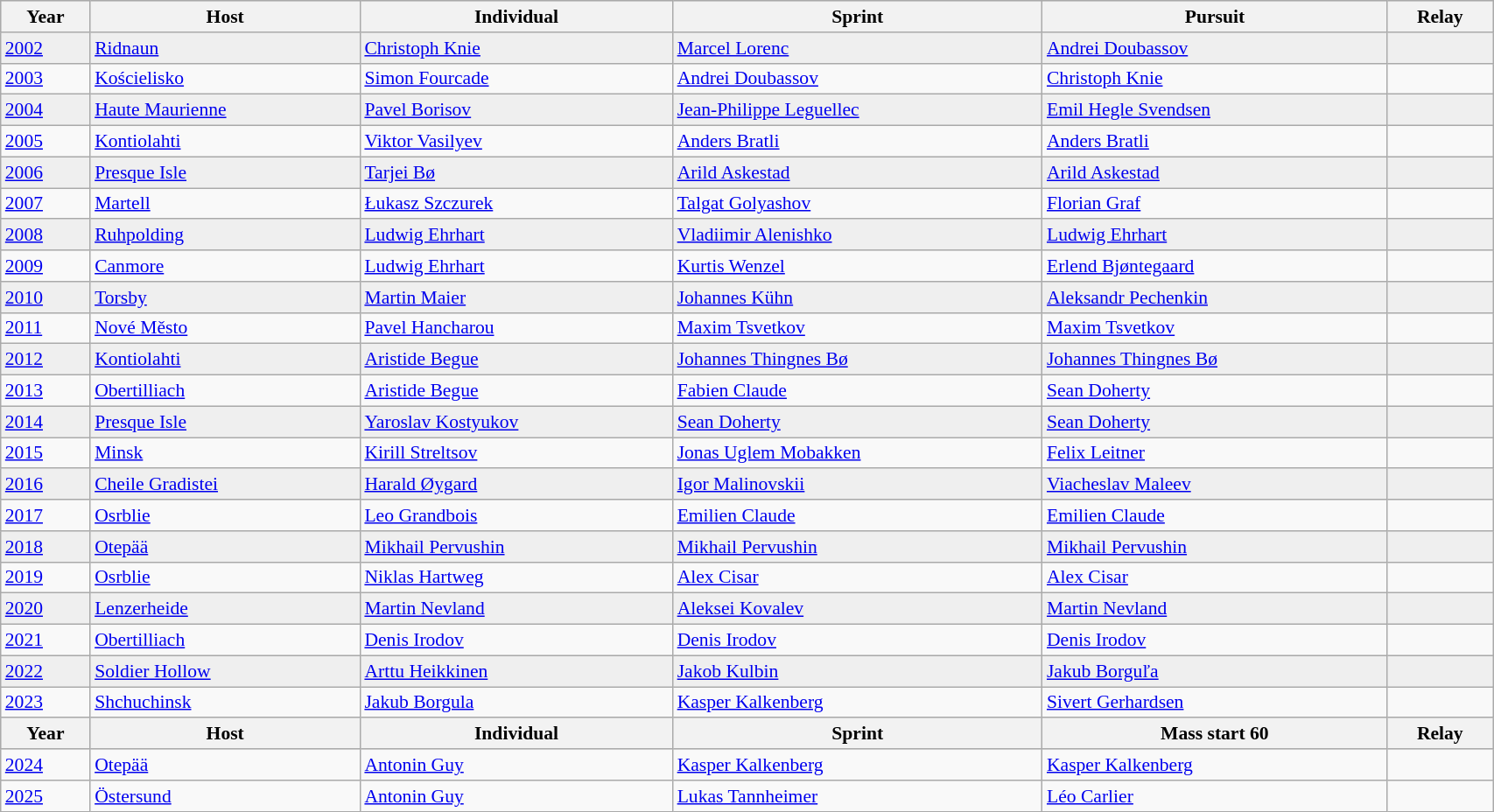<table class="wikitable" style="font-size:90%; width:90%;">
<tr style="background:#e0e0e0;">
<th rowspan=1>Year</th>
<th rowspan=1>Host</th>
<th>Individual</th>
<th>Sprint</th>
<th>Pursuit</th>
<th>Relay</th>
</tr>
<tr style="background:#efefef;">
<td><a href='#'>2002</a></td>
<td> <a href='#'>Ridnaun</a></td>
<td> <a href='#'>Christoph Knie</a></td>
<td> <a href='#'>Marcel Lorenc</a></td>
<td> <a href='#'>Andrei Doubassov</a></td>
<td></td>
</tr>
<tr>
<td><a href='#'>2003</a></td>
<td> <a href='#'>Kościelisko</a></td>
<td> <a href='#'>Simon Fourcade</a></td>
<td> <a href='#'>Andrei Doubassov</a></td>
<td> <a href='#'>Christoph Knie</a></td>
<td></td>
</tr>
<tr style="background:#efefef;">
<td><a href='#'>2004</a></td>
<td> <a href='#'>Haute Maurienne</a></td>
<td> <a href='#'>Pavel Borisov</a></td>
<td> <a href='#'>Jean-Philippe Leguellec</a></td>
<td> <a href='#'>Emil Hegle Svendsen</a></td>
<td></td>
</tr>
<tr>
<td><a href='#'>2005</a></td>
<td> <a href='#'>Kontiolahti</a></td>
<td> <a href='#'>Viktor Vasilyev</a></td>
<td> <a href='#'>Anders Bratli</a></td>
<td> <a href='#'>Anders Bratli</a></td>
<td></td>
</tr>
<tr style="background:#efefef;">
<td><a href='#'>2006</a></td>
<td> <a href='#'>Presque Isle</a></td>
<td> <a href='#'>Tarjei Bø</a></td>
<td> <a href='#'>Arild Askestad</a></td>
<td> <a href='#'>Arild Askestad</a></td>
<td></td>
</tr>
<tr>
<td><a href='#'>2007</a></td>
<td> <a href='#'>Martell</a></td>
<td> <a href='#'>Łukasz Szczurek</a></td>
<td> <a href='#'>Talgat Golyashov</a></td>
<td> <a href='#'>Florian Graf</a></td>
<td></td>
</tr>
<tr style="background:#efefef;">
<td><a href='#'>2008</a></td>
<td> <a href='#'>Ruhpolding</a></td>
<td> <a href='#'>Ludwig Ehrhart</a></td>
<td> <a href='#'>Vladiimir Alenishko</a></td>
<td> <a href='#'>Ludwig Ehrhart</a></td>
<td></td>
</tr>
<tr>
<td><a href='#'>2009</a></td>
<td> <a href='#'>Canmore</a></td>
<td> <a href='#'>Ludwig Ehrhart</a></td>
<td> <a href='#'>Kurtis Wenzel</a></td>
<td> <a href='#'>Erlend Bjøntegaard</a></td>
<td></td>
</tr>
<tr style="background:#efefef;">
<td><a href='#'>2010</a></td>
<td> <a href='#'>Torsby</a></td>
<td> <a href='#'>Martin Maier</a></td>
<td> <a href='#'>Johannes Kühn</a></td>
<td> <a href='#'>Aleksandr Pechenkin</a></td>
<td></td>
</tr>
<tr>
<td><a href='#'>2011</a></td>
<td> <a href='#'>Nové Město</a></td>
<td> <a href='#'>Pavel Hancharou</a></td>
<td> <a href='#'>Maxim Tsvetkov</a></td>
<td> <a href='#'>Maxim Tsvetkov</a></td>
<td></td>
</tr>
<tr style="background:#efefef;">
<td><a href='#'>2012</a></td>
<td> <a href='#'>Kontiolahti</a></td>
<td> <a href='#'>Aristide Begue</a></td>
<td> <a href='#'>Johannes Thingnes Bø</a></td>
<td> <a href='#'>Johannes Thingnes Bø</a></td>
<td></td>
</tr>
<tr>
<td><a href='#'>2013</a></td>
<td> <a href='#'>Obertilliach</a></td>
<td> <a href='#'>Aristide Begue</a></td>
<td> <a href='#'>Fabien Claude</a></td>
<td> <a href='#'>Sean Doherty</a></td>
<td></td>
</tr>
<tr style="background:#efefef;">
<td><a href='#'>2014</a></td>
<td> <a href='#'>Presque Isle</a></td>
<td> <a href='#'>Yaroslav Kostyukov</a></td>
<td> <a href='#'>Sean Doherty</a></td>
<td> <a href='#'>Sean Doherty</a></td>
<td></td>
</tr>
<tr>
<td><a href='#'>2015</a></td>
<td> <a href='#'>Minsk</a></td>
<td> <a href='#'>Kirill Streltsov</a></td>
<td> <a href='#'>Jonas Uglem Mobakken</a></td>
<td> <a href='#'>Felix Leitner</a></td>
<td></td>
</tr>
<tr style="background:#efefef;">
<td><a href='#'>2016</a></td>
<td> <a href='#'>Cheile Gradistei</a></td>
<td> <a href='#'>Harald Øygard</a></td>
<td> <a href='#'>Igor Malinovskii</a></td>
<td> <a href='#'>Viacheslav Maleev</a></td>
<td></td>
</tr>
<tr>
<td><a href='#'>2017</a></td>
<td> <a href='#'>Osrblie</a></td>
<td> <a href='#'>Leo Grandbois</a></td>
<td> <a href='#'>Emilien Claude</a></td>
<td> <a href='#'>Emilien Claude</a></td>
<td></td>
</tr>
<tr style="background:#efefef;">
<td><a href='#'>2018</a></td>
<td> <a href='#'>Otepää</a></td>
<td> <a href='#'>Mikhail Pervushin</a></td>
<td> <a href='#'>Mikhail Pervushin</a></td>
<td> <a href='#'>Mikhail Pervushin</a></td>
<td></td>
</tr>
<tr>
<td><a href='#'>2019</a></td>
<td> <a href='#'>Osrblie</a></td>
<td> <a href='#'>Niklas Hartweg</a></td>
<td> <a href='#'>Alex Cisar</a></td>
<td> <a href='#'>Alex Cisar</a></td>
<td></td>
</tr>
<tr style="background:#efefef;">
<td><a href='#'>2020</a></td>
<td> <a href='#'>Lenzerheide</a></td>
<td> <a href='#'>Martin Nevland</a></td>
<td> <a href='#'>Aleksei Kovalev</a></td>
<td> <a href='#'>Martin Nevland</a></td>
<td></td>
</tr>
<tr>
<td><a href='#'>2021</a></td>
<td> <a href='#'>Obertilliach</a></td>
<td> <a href='#'>Denis Irodov</a></td>
<td> <a href='#'>Denis Irodov</a></td>
<td> <a href='#'>Denis Irodov</a></td>
<td></td>
</tr>
<tr style="background:#efefef;">
<td><a href='#'>2022</a></td>
<td> <a href='#'>Soldier Hollow</a></td>
<td> <a href='#'>Arttu Heikkinen</a></td>
<td> <a href='#'>Jakob Kulbin</a></td>
<td> <a href='#'>Jakub Borguľa</a></td>
<td></td>
</tr>
<tr>
<td><a href='#'>2023</a></td>
<td> <a href='#'>Shchuchinsk</a></td>
<td> <a href='#'>Jakub Borgula</a></td>
<td> <a href='#'>Kasper Kalkenberg</a></td>
<td> <a href='#'>Sivert Gerhardsen</a></td>
<td></td>
</tr>
<tr style="background:#e0e0e0;">
<th rowspan=1>Year</th>
<th rowspan=1>Host</th>
<th>Individual</th>
<th>Sprint</th>
<th>Mass start 60</th>
<th>Relay</th>
</tr>
<tr>
<td><a href='#'>2024</a></td>
<td> <a href='#'>Otepää</a></td>
<td> <a href='#'>Antonin Guy</a></td>
<td> <a href='#'>Kasper Kalkenberg</a></td>
<td> <a href='#'>Kasper Kalkenberg</a></td>
<td></td>
</tr>
<tr>
<td><a href='#'>2025</a></td>
<td> <a href='#'>Östersund</a></td>
<td> <a href='#'>Antonin Guy</a></td>
<td> <a href='#'>Lukas Tannheimer</a></td>
<td> <a href='#'>Léo Carlier</a></td>
<td></td>
</tr>
</table>
